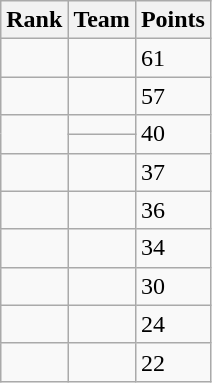<table class=wikitable>
<tr>
<th>Rank</th>
<th>Team</th>
<th>Points</th>
</tr>
<tr>
<td></td>
<td></td>
<td>61</td>
</tr>
<tr>
<td></td>
<td></td>
<td>57</td>
</tr>
<tr>
<td rowspan=2></td>
<td></td>
<td rowspan=2>40</td>
</tr>
<tr>
<td></td>
</tr>
<tr>
<td></td>
<td></td>
<td>37</td>
</tr>
<tr>
<td></td>
<td></td>
<td>36</td>
</tr>
<tr>
<td></td>
<td></td>
<td>34</td>
</tr>
<tr>
<td></td>
<td></td>
<td>30</td>
</tr>
<tr>
<td></td>
<td></td>
<td>24</td>
</tr>
<tr>
<td></td>
<td></td>
<td>22</td>
</tr>
</table>
